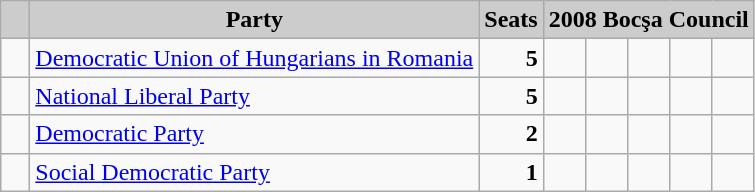<table class="wikitable">
<tr>
<th style="background:#ccc">   </th>
<th style="background:#ccc">Party</th>
<th style="background:#ccc">Seats</th>
<th style="background:#ccc" colspan="5">2008 Bocşa Council</th>
</tr>
<tr>
<td>  </td>
<td><a href='#'>Democratic Union of Hungarians in Romania</a></td>
<td style="text-align: right"><strong>5</strong></td>
<td>  </td>
<td>  </td>
<td>  </td>
<td>  </td>
<td>  </td>
</tr>
<tr>
<td>  </td>
<td><a href='#'>National Liberal Party</a></td>
<td style="text-align: right"><strong>5</strong></td>
<td>  </td>
<td>  </td>
<td>  </td>
<td>  </td>
<td>  </td>
</tr>
<tr>
<td>  </td>
<td><a href='#'>Democratic Party</a></td>
<td style="text-align: right"><strong>2</strong></td>
<td>  </td>
<td>  </td>
<td> </td>
<td> </td>
<td> </td>
</tr>
<tr>
<td>  </td>
<td><a href='#'>Social Democratic Party</a></td>
<td style="text-align: right"><strong>1</strong></td>
<td>  </td>
<td> </td>
<td> </td>
<td> </td>
<td> </td>
</tr>
</table>
